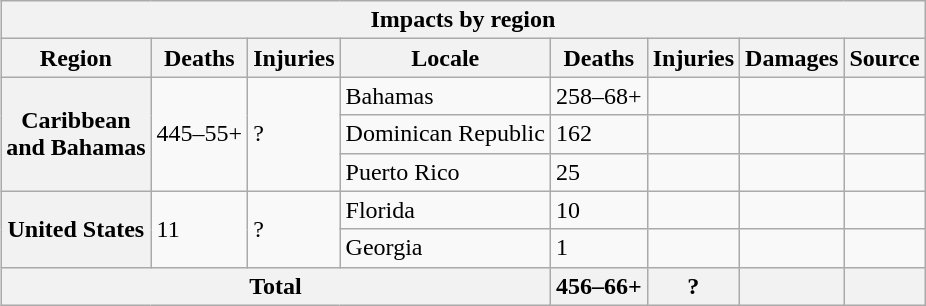<table class="wikitable"  style="float:right; margin:10px;">
<tr>
<th colspan=8>Impacts by region</th>
</tr>
<tr>
<th>Region</th>
<th>Deaths</th>
<th>Injuries</th>
<th>Locale</th>
<th>Deaths</th>
<th>Injuries</th>
<th>Damages</th>
<th>Source</th>
</tr>
<tr>
<th rowspan=3>Caribbean<br> and Bahamas</th>
<td rowspan=3>445–55+</td>
<td rowspan=3>?</td>
<td>Bahamas</td>
<td>258–68+</td>
<td></td>
<td></td>
<td></td>
</tr>
<tr>
<td>Dominican Republic</td>
<td>162</td>
<td></td>
<td></td>
<td></td>
</tr>
<tr>
<td>Puerto Rico</td>
<td>25</td>
<td></td>
<td></td>
<td></td>
</tr>
<tr>
<th rowspan=2>United States</th>
<td rowspan=2>11</td>
<td rowspan=2>?</td>
<td>Florida</td>
<td>10</td>
<td></td>
<td></td>
<td></td>
</tr>
<tr>
<td>Georgia</td>
<td>1</td>
<td></td>
<td></td>
<td></td>
</tr>
<tr>
<th colspan=4>Total</th>
<th colspan>456–66+</th>
<th colspan>?</th>
<th colspan></th>
<th colspan></th>
</tr>
</table>
